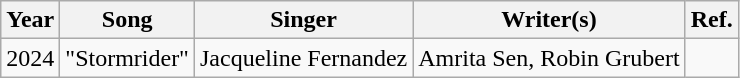<table class="wikitable">
<tr>
<th>Year</th>
<th>Song</th>
<th>Singer</th>
<th>Writer(s)</th>
<th>Ref.</th>
</tr>
<tr>
<td>2024</td>
<td>"Stormrider"</td>
<td>Jacqueline Fernandez</td>
<td>Amrita Sen, Robin Grubert</td>
<td></td>
</tr>
</table>
